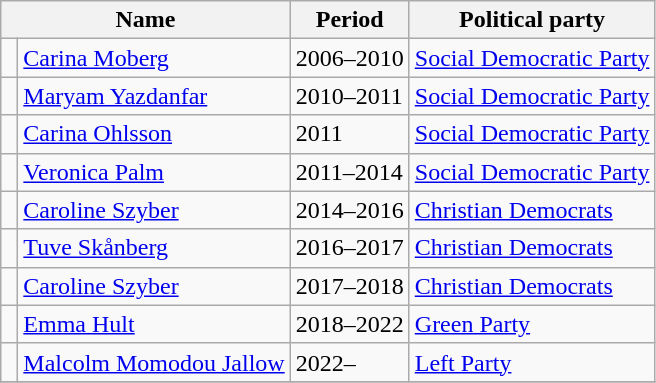<table class="wikitable">
<tr>
<th colspan="2">Name</th>
<th>Period</th>
<th>Political party</th>
</tr>
<tr>
<td bgcolor=> </td>
<td><a href='#'>Carina Moberg</a></td>
<td>2006–2010</td>
<td><a href='#'>Social Democratic Party</a></td>
</tr>
<tr>
<td bgcolor=> </td>
<td><a href='#'>Maryam Yazdanfar</a></td>
<td>2010–2011</td>
<td><a href='#'>Social Democratic Party</a></td>
</tr>
<tr>
<td bgcolor=> </td>
<td><a href='#'>Carina Ohlsson</a></td>
<td>2011</td>
<td><a href='#'>Social Democratic Party</a></td>
</tr>
<tr>
<td bgcolor=> </td>
<td><a href='#'>Veronica Palm</a></td>
<td>2011–2014</td>
<td><a href='#'>Social Democratic Party</a></td>
</tr>
<tr>
<td bgcolor=> </td>
<td><a href='#'>Caroline Szyber</a></td>
<td>2014–2016</td>
<td><a href='#'>Christian Democrats</a></td>
</tr>
<tr>
<td bgcolor=> </td>
<td><a href='#'>Tuve Skånberg</a></td>
<td>2016–2017</td>
<td><a href='#'>Christian Democrats</a></td>
</tr>
<tr>
<td bgcolor=> </td>
<td><a href='#'>Caroline Szyber</a></td>
<td>2017–2018</td>
<td><a href='#'>Christian Democrats</a></td>
</tr>
<tr>
<td bgcolor=> </td>
<td><a href='#'>Emma Hult</a></td>
<td>2018–2022</td>
<td><a href='#'>Green Party</a></td>
</tr>
<tr>
<td bgcolor=> </td>
<td><a href='#'>Malcolm Momodou Jallow</a></td>
<td>2022–</td>
<td><a href='#'>Left Party</a></td>
</tr>
<tr>
</tr>
</table>
